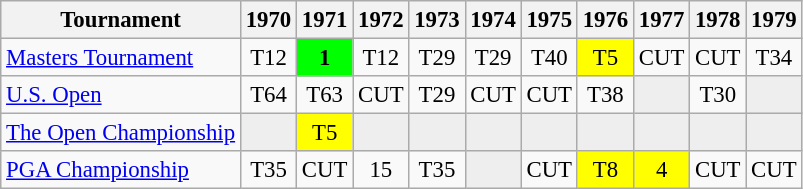<table class="wikitable" style="font-size:95%;text-align:center;">
<tr>
<th>Tournament</th>
<th>1970</th>
<th>1971</th>
<th>1972</th>
<th>1973</th>
<th>1974</th>
<th>1975</th>
<th>1976</th>
<th>1977</th>
<th>1978</th>
<th>1979</th>
</tr>
<tr>
<td align=left><a href='#'>Masters Tournament</a></td>
<td>T12</td>
<td style="background:lime;"><strong>1</strong></td>
<td>T12</td>
<td>T29</td>
<td>T29</td>
<td>T40</td>
<td style="background:yellow;">T5</td>
<td>CUT</td>
<td>CUT</td>
<td>T34</td>
</tr>
<tr>
<td align=left><a href='#'>U.S. Open</a></td>
<td>T64</td>
<td>T63</td>
<td>CUT</td>
<td>T29</td>
<td>CUT</td>
<td>CUT</td>
<td>T38</td>
<td style="background:#eeeeee;"></td>
<td>T30</td>
<td style="background:#eeeeee;"></td>
</tr>
<tr>
<td align=left><a href='#'>The Open Championship</a></td>
<td style="background:#eeeeee;"></td>
<td style="background:yellow;">T5</td>
<td style="background:#eeeeee;"></td>
<td style="background:#eeeeee;"></td>
<td style="background:#eeeeee;"></td>
<td style="background:#eeeeee;"></td>
<td style="background:#eeeeee;"></td>
<td style="background:#eeeeee;"></td>
<td style="background:#eeeeee;"></td>
<td style="background:#eeeeee;"></td>
</tr>
<tr>
<td align=left><a href='#'>PGA Championship</a></td>
<td>T35</td>
<td>CUT</td>
<td>15</td>
<td>T35</td>
<td style="background:#eeeeee;"></td>
<td>CUT</td>
<td style="background:yellow;">T8</td>
<td style="background:yellow;">4</td>
<td>CUT</td>
<td>CUT</td>
</tr>
</table>
